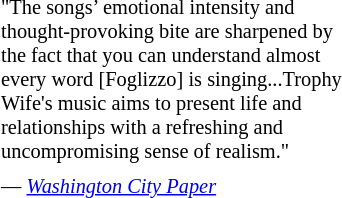<table class="toccolours" style="float: right; margin-left: 1em; margin-right: 2em; font-size: 85%; background:offwhite; color:black; width:18em; max-width: 40%;" cellspacing="5">
<tr>
<td style="text-align: left;">"The songs’ emotional intensity and thought-provoking bite are sharpened by the fact that you can understand almost every word [Foglizzo] is singing...Trophy Wife's music aims to present life and relationships with a refreshing and uncompromising sense of realism."</td>
</tr>
<tr>
<td style="text-align: left;">— <em><a href='#'>Washington City Paper</a></em> </td>
</tr>
</table>
